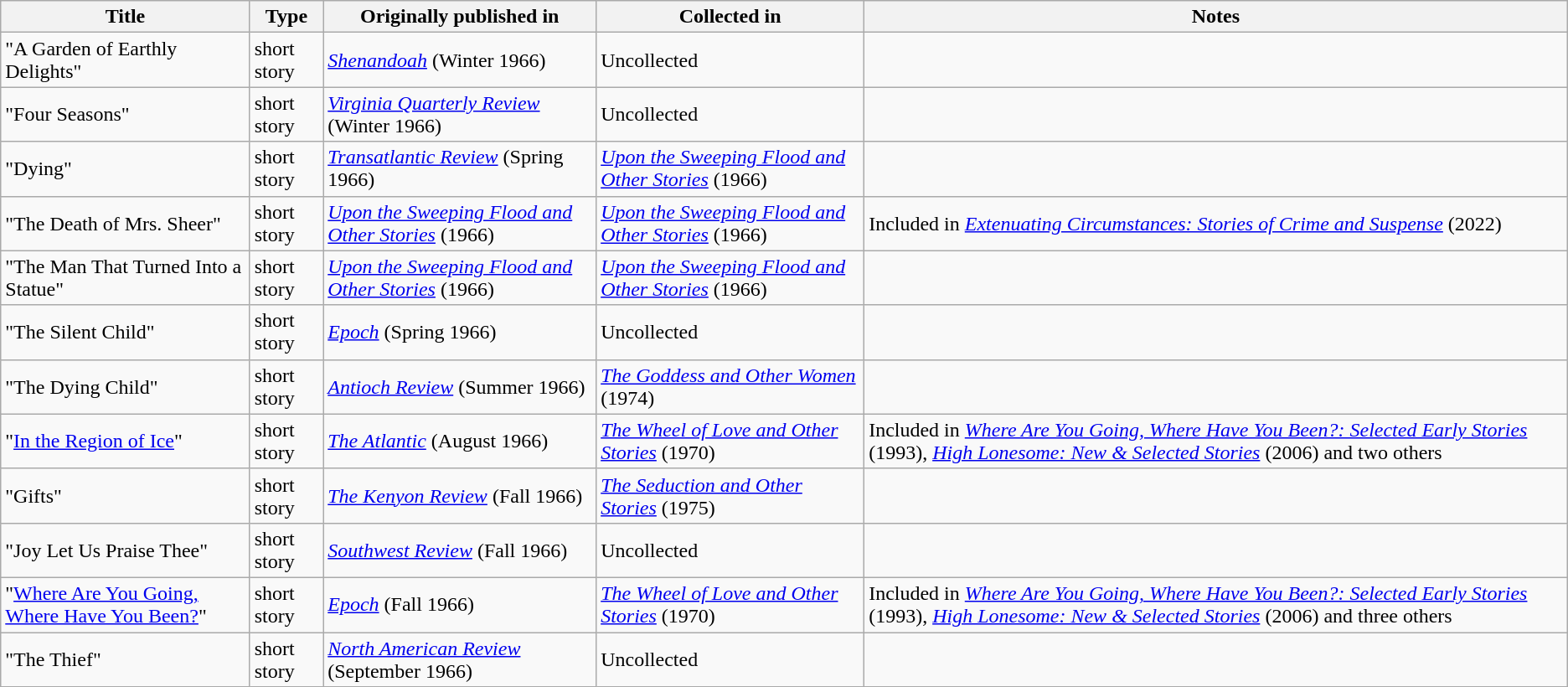<table class="wikitable">
<tr>
<th>Title</th>
<th>Type</th>
<th>Originally published in</th>
<th>Collected in</th>
<th>Notes</th>
</tr>
<tr>
<td>"A Garden of Earthly Delights"</td>
<td>short story</td>
<td><em><a href='#'>Shenandoah</a></em> (Winter 1966)</td>
<td>Uncollected</td>
<td></td>
</tr>
<tr>
<td>"Four Seasons"</td>
<td>short story</td>
<td><em><a href='#'>Virginia Quarterly Review</a></em> (Winter 1966)</td>
<td>Uncollected</td>
<td></td>
</tr>
<tr>
<td>"Dying"</td>
<td>short story</td>
<td><em><a href='#'>Transatlantic Review</a></em> (Spring 1966)</td>
<td><em><a href='#'>Upon the Sweeping Flood and Other Stories</a></em> (1966)</td>
<td></td>
</tr>
<tr>
<td>"The Death of Mrs. Sheer"</td>
<td>short story</td>
<td><em><a href='#'>Upon the Sweeping Flood and Other Stories</a></em> (1966)</td>
<td><em><a href='#'>Upon the Sweeping Flood and Other Stories</a></em> (1966)</td>
<td>Included in <em><a href='#'>Extenuating Circumstances: Stories of Crime and Suspense</a></em> (2022)</td>
</tr>
<tr>
<td>"The Man That Turned Into a Statue"</td>
<td>short story</td>
<td><em><a href='#'>Upon the Sweeping Flood and Other Stories</a></em> (1966)</td>
<td><em><a href='#'>Upon the Sweeping Flood and Other Stories</a></em> (1966)</td>
<td></td>
</tr>
<tr>
<td>"The Silent Child"</td>
<td>short story</td>
<td><em><a href='#'>Epoch</a></em> (Spring 1966)</td>
<td>Uncollected</td>
<td></td>
</tr>
<tr>
<td>"The Dying Child"</td>
<td>short story</td>
<td><em><a href='#'>Antioch Review</a></em> (Summer 1966)</td>
<td><em><a href='#'>The Goddess and Other Women</a></em> (1974)</td>
<td></td>
</tr>
<tr>
<td>"<a href='#'>In the Region of Ice</a>"</td>
<td>short story</td>
<td><em><a href='#'>The Atlantic</a></em> (August 1966)</td>
<td><em><a href='#'>The Wheel of Love and Other Stories</a></em> (1970)</td>
<td>Included in <em><a href='#'>Where Are You Going, Where Have You Been?: Selected Early Stories</a></em> (1993), <em><a href='#'>High Lonesome: New & Selected Stories</a></em> (2006) and two others</td>
</tr>
<tr>
<td>"Gifts"</td>
<td>short story</td>
<td><em><a href='#'>The Kenyon Review</a></em> (Fall 1966)</td>
<td><em><a href='#'>The Seduction and Other Stories</a></em> (1975)</td>
<td></td>
</tr>
<tr>
<td>"Joy Let Us Praise Thee"</td>
<td>short story</td>
<td><em><a href='#'>Southwest Review</a></em> (Fall 1966)</td>
<td>Uncollected</td>
<td></td>
</tr>
<tr>
<td>"<a href='#'>Where Are You Going, Where Have You Been?</a>"</td>
<td>short story</td>
<td><em><a href='#'>Epoch</a></em> (Fall 1966)</td>
<td><em><a href='#'>The Wheel of Love and Other Stories</a></em> (1970)</td>
<td>Included in <em><a href='#'>Where Are You Going, Where Have You Been?: Selected Early Stories</a></em> (1993), <em><a href='#'>High Lonesome: New & Selected Stories</a></em> (2006) and three others</td>
</tr>
<tr>
<td>"The Thief"</td>
<td>short story</td>
<td><em><a href='#'>North American Review</a></em> (September 1966)</td>
<td>Uncollected</td>
<td></td>
</tr>
</table>
